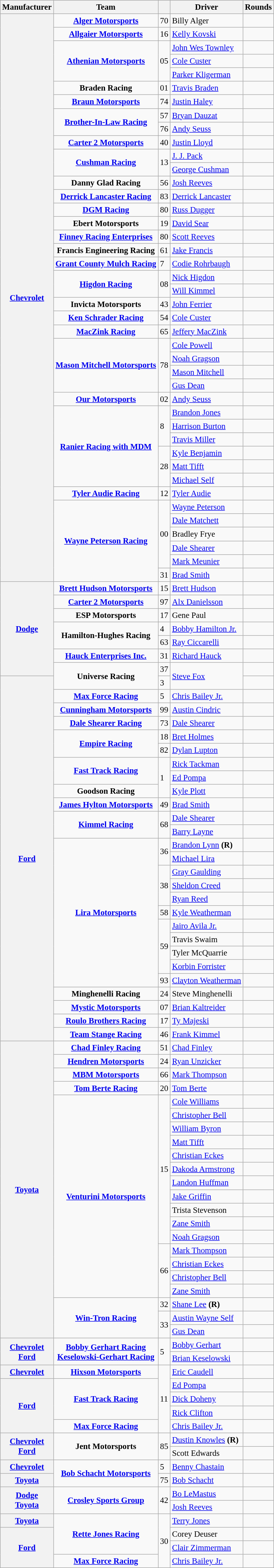<table class="wikitable" style="font-size:95%;">
<tr>
<th>Manufacturer</th>
<th>Team</th>
<th></th>
<th>Driver</th>
<th>Rounds</th>
</tr>
<tr>
<th rowspan=42><a href='#'>Chevrolet</a></th>
<td style="text-align:center;"><strong><a href='#'>Alger Motorsports</a></strong></td>
<td>70</td>
<td>Billy Alger</td>
<td></td>
</tr>
<tr>
<td style="text-align:center;"><strong><a href='#'>Allgaier Motorsports</a></strong></td>
<td>16</td>
<td><a href='#'>Kelly Kovski</a></td>
<td></td>
</tr>
<tr>
<td rowspan=3 style="text-align:center;"><strong><a href='#'>Athenian Motorsports</a></strong></td>
<td rowspan=3>05</td>
<td><a href='#'>John Wes Townley</a></td>
<td></td>
</tr>
<tr>
<td><a href='#'>Cole Custer</a></td>
<td></td>
</tr>
<tr>
<td><a href='#'>Parker Kligerman</a></td>
<td></td>
</tr>
<tr>
<td style="text-align:center;"><strong>Braden Racing</strong></td>
<td>01</td>
<td><a href='#'>Travis Braden</a></td>
<td></td>
</tr>
<tr>
<td style="text-align:center;"><strong><a href='#'>Braun Motorsports</a></strong></td>
<td>74</td>
<td><a href='#'>Justin Haley</a></td>
<td></td>
</tr>
<tr>
<td rowspan=2 style="text-align:center;"><strong><a href='#'>Brother-In-Law Racing</a></strong></td>
<td>57</td>
<td><a href='#'>Bryan Dauzat</a></td>
<td></td>
</tr>
<tr>
<td>76</td>
<td><a href='#'>Andy Seuss</a></td>
<td></td>
</tr>
<tr>
<td style="text-align:center;"><strong><a href='#'>Carter 2 Motorsports</a></strong></td>
<td>40</td>
<td><a href='#'>Justin Lloyd</a></td>
<td></td>
</tr>
<tr>
<td rowspan=2 style="text-align:center;"><strong><a href='#'>Cushman Racing</a></strong></td>
<td rowspan=2>13</td>
<td><a href='#'>J. J. Pack</a></td>
<td></td>
</tr>
<tr>
<td><a href='#'>George Cushman</a></td>
<td></td>
</tr>
<tr>
<td style="text-align:center;"><strong>Danny Glad Racing</strong> </td>
<td>56</td>
<td><a href='#'>Josh Reeves</a></td>
<td></td>
</tr>
<tr>
<td style="text-align:center;"><strong><a href='#'>Derrick Lancaster Racing</a></strong></td>
<td>83</td>
<td><a href='#'>Derrick Lancaster</a></td>
<td></td>
</tr>
<tr>
<td style="text-align:center;"><strong><a href='#'>DGM Racing</a></strong></td>
<td>80</td>
<td><a href='#'>Russ Dugger</a></td>
<td></td>
</tr>
<tr>
<td style="text-align:center;"><strong>Ebert Motorsports</strong></td>
<td>19</td>
<td><a href='#'>David Sear</a></td>
<td></td>
</tr>
<tr>
<td style="text-align:center;"><strong><a href='#'>Finney Racing Enterprises</a></strong></td>
<td>80</td>
<td><a href='#'>Scott Reeves</a></td>
<td></td>
</tr>
<tr>
<td style="text-align:center;"><strong>Francis Engineering Racing</strong></td>
<td>61</td>
<td><a href='#'>Jake Francis</a></td>
<td></td>
</tr>
<tr>
<td style="text-align:center;"><strong><a href='#'>Grant County Mulch Racing</a></strong> </td>
<td>7</td>
<td><a href='#'>Codie Rohrbaugh</a></td>
<td></td>
</tr>
<tr>
<td rowspan=2 style="text-align:center;"><strong><a href='#'>Higdon Racing</a></strong> </td>
<td rowspan=2>08</td>
<td><a href='#'>Nick Higdon</a></td>
<td></td>
</tr>
<tr>
<td><a href='#'>Will Kimmel</a></td>
<td></td>
</tr>
<tr>
<td style="text-align:center;"><strong>Invicta Motorsports</strong></td>
<td>43</td>
<td><a href='#'>John Ferrier</a></td>
<td></td>
</tr>
<tr>
<td style="text-align:center;"><strong><a href='#'>Ken Schrader Racing</a></strong></td>
<td>54</td>
<td><a href='#'>Cole Custer</a></td>
<td></td>
</tr>
<tr>
<td style="text-align:center;"><strong><a href='#'>MacZink Racing</a></strong></td>
<td>65</td>
<td><a href='#'>Jeffery MacZink</a></td>
<td></td>
</tr>
<tr>
<td rowspan=4 style="text-align:center;"><strong><a href='#'>Mason Mitchell Motorsports</a></strong></td>
<td rowspan=4>78</td>
<td><a href='#'>Cole Powell</a></td>
<td></td>
</tr>
<tr>
<td><a href='#'>Noah Gragson</a></td>
<td></td>
</tr>
<tr>
<td><a href='#'>Mason Mitchell</a></td>
<td></td>
</tr>
<tr>
<td><a href='#'>Gus Dean</a></td>
<td></td>
</tr>
<tr>
<td style="text-align:center;"><strong><a href='#'>Our Motorsports</a></strong></td>
<td>02</td>
<td><a href='#'>Andy Seuss</a></td>
<td></td>
</tr>
<tr>
<td rowspan=6 style="text-align:center;"><strong><a href='#'>Ranier Racing with MDM</a></strong></td>
<td rowspan=3>8</td>
<td><a href='#'>Brandon Jones</a></td>
<td></td>
</tr>
<tr>
<td><a href='#'>Harrison Burton</a></td>
<td></td>
</tr>
<tr>
<td><a href='#'>Travis Miller</a></td>
<td></td>
</tr>
<tr>
<td rowspan=3>28</td>
<td><a href='#'>Kyle Benjamin</a></td>
<td></td>
</tr>
<tr>
<td><a href='#'>Matt Tifft</a></td>
<td></td>
</tr>
<tr>
<td><a href='#'>Michael Self</a></td>
<td></td>
</tr>
<tr>
<td style="text-align:center;"><strong><a href='#'>Tyler Audie Racing</a></strong></td>
<td>12</td>
<td><a href='#'>Tyler Audie</a></td>
<td></td>
</tr>
<tr>
<td rowspan=6 style="text-align:center;"><strong><a href='#'>Wayne Peterson Racing</a></strong></td>
<td rowspan=5>00</td>
<td><a href='#'>Wayne Peterson</a></td>
<td></td>
</tr>
<tr>
<td><a href='#'>Dale Matchett</a></td>
<td></td>
</tr>
<tr>
<td>Bradley Frye</td>
<td></td>
</tr>
<tr>
<td><a href='#'>Dale Shearer</a></td>
<td></td>
</tr>
<tr>
<td><a href='#'>Mark Meunier</a></td>
<td></td>
</tr>
<tr>
<td>31</td>
<td><a href='#'>Brad Smith</a></td>
<td></td>
</tr>
<tr>
<th rowspan=7><a href='#'>Dodge</a></th>
<td style="text-align:center;"><strong><a href='#'>Brett Hudson Motorsports</a></strong> </td>
<td>15</td>
<td><a href='#'>Brett Hudson</a></td>
<td></td>
</tr>
<tr>
<td style="text-align:center;"><strong><a href='#'>Carter 2 Motorsports</a></strong></td>
<td>97</td>
<td><a href='#'>Alx Danielsson</a></td>
<td></td>
</tr>
<tr>
<td style="text-align:center;"><strong>ESP Motorsports</strong> </td>
<td>17</td>
<td>Gene Paul</td>
<td></td>
</tr>
<tr>
<td rowspan=2 style="text-align:center;"><strong>Hamilton-Hughes Racing</strong></td>
<td>4</td>
<td><a href='#'>Bobby Hamilton Jr.</a></td>
<td></td>
</tr>
<tr>
<td>63</td>
<td><a href='#'>Ray Ciccarelli</a></td>
<td></td>
</tr>
<tr>
<td style="text-align:center;"><strong><a href='#'>Hauck Enterprises Inc.</a></strong></td>
<td>31</td>
<td><a href='#'>Richard Hauck</a></td>
<td></td>
</tr>
<tr>
<td rowspan=2 style="text-align:center;"><strong>Universe Racing</strong></td>
<td>37</td>
<td rowspan=2><a href='#'>Steve Fox</a></td>
<td></td>
</tr>
<tr>
<th rowspan=27><a href='#'>Ford</a></th>
<td>3</td>
<td></td>
</tr>
<tr>
<td style="text-align:center;"><strong><a href='#'>Max Force Racing</a></strong> </td>
<td>5</td>
<td><a href='#'>Chris Bailey Jr.</a></td>
<td></td>
</tr>
<tr>
<td style="text-align:center;"><strong><a href='#'>Cunningham Motorsports</a></strong></td>
<td>99</td>
<td><a href='#'>Austin Cindric</a></td>
<td></td>
</tr>
<tr>
<td style="text-align:center;"><strong><a href='#'>Dale Shearer Racing</a></strong></td>
<td>73</td>
<td><a href='#'>Dale Shearer</a></td>
<td></td>
</tr>
<tr>
<td rowspan=2 style="text-align:center;"><strong><a href='#'>Empire Racing</a></strong></td>
<td>18</td>
<td><a href='#'>Bret Holmes</a></td>
<td></td>
</tr>
<tr>
<td>82</td>
<td><a href='#'>Dylan Lupton</a></td>
<td></td>
</tr>
<tr>
<td rowspan=2 style="text-align:center;"><strong><a href='#'>Fast Track Racing</a></strong></td>
<td rowspan=3>1</td>
<td><a href='#'>Rick Tackman</a></td>
<td></td>
</tr>
<tr>
<td><a href='#'>Ed Pompa</a></td>
<td></td>
</tr>
<tr>
<td style="text-align:center;"><strong>Goodson Racing</strong></td>
<td><a href='#'>Kyle Plott</a></td>
<td></td>
</tr>
<tr>
<td style="text-align:center;"><strong><a href='#'>James Hylton Motorsports</a></strong></td>
<td>49</td>
<td><a href='#'>Brad Smith</a></td>
<td></td>
</tr>
<tr>
<td rowspan=2 style="text-align:center;"><strong><a href='#'>Kimmel Racing</a></strong></td>
<td rowspan=2>68</td>
<td><a href='#'>Dale Shearer</a></td>
<td></td>
</tr>
<tr>
<td><a href='#'>Barry Layne</a></td>
<td></td>
</tr>
<tr>
<td rowspan=11 style="text-align:center;"><strong><a href='#'>Lira Motorsports</a></strong></td>
<td rowspan=2>36</td>
<td><a href='#'>Brandon Lynn</a> <strong>(R)</strong></td>
<td></td>
</tr>
<tr>
<td><a href='#'>Michael Lira</a></td>
<td></td>
</tr>
<tr>
<td rowspan=3>38</td>
<td><a href='#'>Gray Gaulding</a></td>
<td></td>
</tr>
<tr>
<td><a href='#'>Sheldon Creed</a></td>
<td></td>
</tr>
<tr>
<td><a href='#'>Ryan Reed</a></td>
<td></td>
</tr>
<tr>
<td>58</td>
<td><a href='#'>Kyle Weatherman</a></td>
<td></td>
</tr>
<tr>
<td rowspan=4>59</td>
<td><a href='#'>Jairo Avila Jr.</a></td>
<td></td>
</tr>
<tr>
<td>Travis Swaim</td>
<td></td>
</tr>
<tr>
<td>Tyler McQuarrie</td>
<td></td>
</tr>
<tr>
<td><a href='#'>Korbin Forrister</a></td>
<td></td>
</tr>
<tr>
<td>93</td>
<td><a href='#'>Clayton Weatherman</a></td>
<td></td>
</tr>
<tr>
<td style="text-align:center;"><strong>Minghenelli Racing</strong></td>
<td>24</td>
<td>Steve Minghenelli</td>
<td></td>
</tr>
<tr>
<td style="text-align:center;"><strong><a href='#'>Mystic Motorsports</a></strong></td>
<td>07</td>
<td><a href='#'>Brian Kaltreider</a></td>
<td></td>
</tr>
<tr>
<td style="text-align:center;"><strong><a href='#'>Roulo Brothers Racing</a></strong></td>
<td>17</td>
<td><a href='#'>Ty Majeski</a></td>
<td></td>
</tr>
<tr>
<td style="text-align:center;"><strong><a href='#'>Team Stange Racing</a></strong></td>
<td>46</td>
<td><a href='#'>Frank Kimmel</a></td>
<td></td>
</tr>
<tr>
<th rowspan=22><a href='#'>Toyota</a></th>
<td style="text-align:center;"><strong><a href='#'>Chad Finley Racing</a></strong></td>
<td>51</td>
<td><a href='#'>Chad Finley</a></td>
<td></td>
</tr>
<tr>
<td style="text-align:center;"><strong><a href='#'>Hendren Motorsports</a></strong></td>
<td>24</td>
<td><a href='#'>Ryan Unzicker</a></td>
<td></td>
</tr>
<tr>
<td style="text-align:center;"><strong><a href='#'>MBM Motorsports</a></strong></td>
<td>66</td>
<td><a href='#'>Mark Thompson</a></td>
<td></td>
</tr>
<tr>
<td style="text-align:center;"><strong><a href='#'>Tom Berte Racing</a></strong> </td>
<td>20</td>
<td><a href='#'>Tom Berte</a></td>
<td></td>
</tr>
<tr>
<td rowspan=15 style="text-align:center;"><strong><a href='#'>Venturini Motorsports</a></strong></td>
<td rowspan=11>15</td>
<td><a href='#'>Cole Williams</a></td>
<td></td>
</tr>
<tr>
<td><a href='#'>Christopher Bell</a></td>
<td></td>
</tr>
<tr>
<td><a href='#'>William Byron</a></td>
<td></td>
</tr>
<tr>
<td><a href='#'>Matt Tifft</a></td>
<td></td>
</tr>
<tr>
<td><a href='#'>Christian Eckes</a></td>
<td></td>
</tr>
<tr>
<td><a href='#'>Dakoda Armstrong</a></td>
<td></td>
</tr>
<tr>
<td><a href='#'>Landon Huffman</a></td>
<td></td>
</tr>
<tr>
<td><a href='#'>Jake Griffin</a></td>
<td></td>
</tr>
<tr>
<td>Trista Stevenson</td>
<td></td>
</tr>
<tr>
<td><a href='#'>Zane Smith</a></td>
<td></td>
</tr>
<tr>
<td><a href='#'>Noah Gragson</a></td>
<td></td>
</tr>
<tr>
<td rowspan=4>66</td>
<td><a href='#'>Mark Thompson</a></td>
<td></td>
</tr>
<tr>
<td><a href='#'>Christian Eckes</a></td>
<td></td>
</tr>
<tr>
<td><a href='#'>Christopher Bell</a></td>
<td></td>
</tr>
<tr>
<td><a href='#'>Zane Smith</a></td>
<td></td>
</tr>
<tr>
<td rowspan=3 style="text-align:center;"><strong><a href='#'>Win-Tron Racing</a></strong></td>
<td>32</td>
<td><a href='#'>Shane Lee</a> <strong>(R)</strong></td>
<td></td>
</tr>
<tr>
<td rowspan=2>33</td>
<td><a href='#'>Austin Wayne Self</a></td>
<td></td>
</tr>
<tr>
<td><a href='#'>Gus Dean</a></td>
<td></td>
</tr>
<tr>
<th rowspan=2><a href='#'>Chevrolet</a> <small></small> <br> <a href='#'>Ford</a> <small></small></th>
<td rowspan=2 style="text-align:center;"><strong><a href='#'>Bobby Gerhart Racing</a></strong> <small></small> <br> <strong><a href='#'>Keselowski-Gerhart Racing</a></strong> <small></small></td>
<td rowspan=2>5</td>
<td><a href='#'>Bobby Gerhart</a></td>
<td></td>
</tr>
<tr>
<td><a href='#'>Brian Keselowski</a></td>
<td></td>
</tr>
<tr>
<th><a href='#'>Chevrolet</a></th>
<td style="text-align:center;"><strong><a href='#'>Hixson Motorsports</a></strong> </td>
<td rowspan=5>11</td>
<td><a href='#'>Eric Caudell</a></td>
<td></td>
</tr>
<tr>
<th rowspan=4><a href='#'>Ford</a></th>
<td rowspan=3 style="text-align:center;"><strong><a href='#'>Fast Track Racing</a></strong></td>
<td><a href='#'>Ed Pompa</a></td>
<td></td>
</tr>
<tr>
<td><a href='#'>Dick Doheny</a></td>
<td></td>
</tr>
<tr>
<td><a href='#'>Rick Clifton</a></td>
<td></td>
</tr>
<tr>
<td style="text-align:center;"><strong><a href='#'>Max Force Racing</a></strong> </td>
<td><a href='#'>Chris Bailey Jr.</a></td>
<td></td>
</tr>
<tr>
<th rowspan=2><a href='#'>Chevrolet</a> <small></small> <br> <a href='#'>Ford</a> <small></small></th>
<td rowspan=2 style="text-align:center;"><strong>Jent Motorsports</strong></td>
<td rowspan=2>85</td>
<td><a href='#'>Dustin Knowles</a> <strong>(R)</strong></td>
<td></td>
</tr>
<tr>
<td>Scott Edwards</td>
<td></td>
</tr>
<tr>
<th><a href='#'>Chevrolet</a></th>
<td rowspan=2 style="text-align:center;"><strong><a href='#'>Bob Schacht Motorsports</a></strong></td>
<td>5</td>
<td><a href='#'>Benny Chastain</a></td>
<td></td>
</tr>
<tr>
<th><a href='#'>Toyota</a></th>
<td>75</td>
<td><a href='#'>Bob Schacht</a></td>
<td></td>
</tr>
<tr>
<th rowspan=2><a href='#'>Dodge</a> <small></small> <br> <a href='#'>Toyota</a> <small></small></th>
<td rowspan=2 style="text-align:center;"><strong><a href='#'>Crosley Sports Group</a></strong></td>
<td rowspan=2>42</td>
<td><a href='#'>Bo LeMastus</a></td>
<td></td>
</tr>
<tr>
<td><a href='#'>Josh Reeves</a></td>
<td></td>
</tr>
<tr>
<th><a href='#'>Toyota</a></th>
<td rowspan=3 style="text-align:center;"><strong><a href='#'>Rette Jones Racing</a></strong></td>
<td rowspan=4>30</td>
<td><a href='#'>Terry Jones</a></td>
<td></td>
</tr>
<tr>
<th rowspan=3><a href='#'>Ford</a></th>
<td>Corey Deuser</td>
<td></td>
</tr>
<tr>
<td><a href='#'>Clair Zimmerman</a></td>
<td></td>
</tr>
<tr>
<td style="text-align:center;"><strong><a href='#'>Max Force Racing</a></strong> </td>
<td><a href='#'>Chris Bailey Jr.</a></td>
<td></td>
</tr>
</table>
